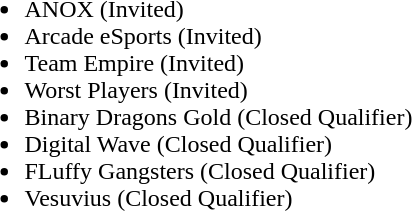<table cellspacing="30">
<tr>
<td valign="top" width="650px"><br><ul><li>ANOX (Invited)</li><li>Arcade eSports (Invited)</li><li>Team Empire (Invited)</li><li>Worst Players (Invited)</li><li>Binary Dragons Gold (Closed Qualifier)</li><li>Digital Wave (Closed Qualifier)</li><li>FLuffy Gangsters (Closed Qualifier)</li><li>Vesuvius (Closed Qualifier)</li></ul></td>
</tr>
<tr>
</tr>
</table>
